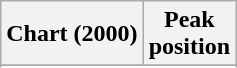<table class="wikitable plainrowheaders" style="text-align:center">
<tr>
<th>Chart (2000)</th>
<th>Peak<br>position</th>
</tr>
<tr>
</tr>
<tr>
</tr>
</table>
